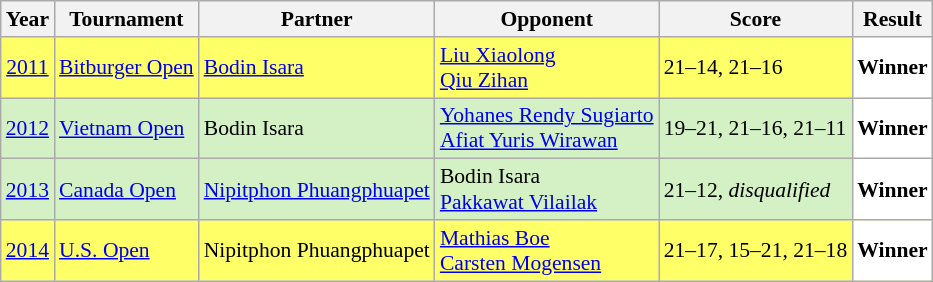<table class="sortable wikitable" style="font-size: 90%;">
<tr>
<th>Year</th>
<th>Tournament</th>
<th>Partner</th>
<th>Opponent</th>
<th>Score</th>
<th>Result</th>
</tr>
<tr style="background:#FFFF67">
<td align="center"><a href='#'>2011</a></td>
<td align="left"><a href='#'>Bitburger Open</a></td>
<td align="left"> <a href='#'>Bodin Isara</a></td>
<td align="left"> <a href='#'>Liu Xiaolong</a><br> <a href='#'>Qiu Zihan</a></td>
<td align="left">21–14, 21–16</td>
<td style="text-align:left; background:white"> <strong>Winner</strong></td>
</tr>
<tr style="background:#D4F1C5">
<td align="center"><a href='#'>2012</a></td>
<td align="left"><a href='#'>Vietnam Open</a></td>
<td align="left"> Bodin Isara</td>
<td align="left"> <a href='#'>Yohanes Rendy Sugiarto</a><br> <a href='#'>Afiat Yuris Wirawan</a></td>
<td align="left">19–21, 21–16, 21–11</td>
<td style="text-align:left; background:white"> <strong>Winner</strong></td>
</tr>
<tr style="background:#D4F1C5">
<td align="center"><a href='#'>2013</a></td>
<td align="left"><a href='#'>Canada Open</a></td>
<td align="left"> <a href='#'>Nipitphon Phuangphuapet</a></td>
<td align="left"> Bodin Isara<br> <a href='#'>Pakkawat Vilailak</a></td>
<td align="left">21–12, <em>disqualified</em></td>
<td style="text-align:left; background:white"> <strong>Winner</strong></td>
</tr>
<tr style="background:#FFFF67">
<td align="center"><a href='#'>2014</a></td>
<td align="left"><a href='#'>U.S. Open</a></td>
<td align="left"> Nipitphon Phuangphuapet</td>
<td align="left"> <a href='#'>Mathias Boe</a><br> <a href='#'>Carsten Mogensen</a></td>
<td align="left">21–17, 15–21, 21–18</td>
<td style="text-align:left; background:white"> <strong>Winner</strong></td>
</tr>
</table>
